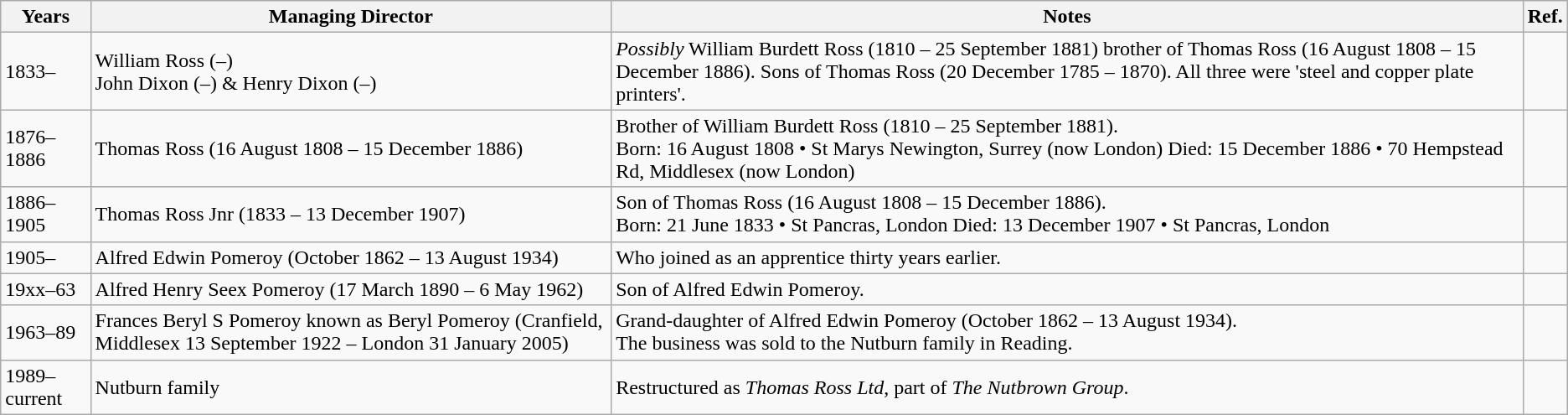<table class="wikitable sortable mw-collapsible">
<tr>
<th>Years</th>
<th>Managing Director</th>
<th>Notes</th>
<th>Ref.</th>
</tr>
<tr>
<td>1833–</td>
<td>William Ross (–)<br>John Dixon (–) & Henry Dixon (–)</td>
<td><em>Possibly</em> William Burdett Ross (1810 – 25 September 1881) brother of Thomas Ross (16 August 1808 – 15 December 1886). Sons of Thomas Ross (20 December 1785 – 1870). All three were 'steel and copper plate printers'.</td>
<td></td>
</tr>
<tr>
<td>1876–1886</td>
<td>Thomas Ross (16 August 1808 – 15 December 1886)</td>
<td>Brother of William Burdett Ross (1810 – 25 September 1881).<br>Born: 16 August 1808 • St Marys Newington, Surrey (now London)
Died: 15 December 1886 • 70 Hempstead Rd, Middlesex (now London)</td>
<td></td>
</tr>
<tr>
<td>1886–1905</td>
<td>Thomas Ross Jnr (1833 – 13 December 1907)</td>
<td>Son of Thomas Ross (16 August 1808 – 15 December 1886).<br>Born: 21 June 1833 • St Pancras, London
Died: 13 December 1907 • St Pancras, London</td>
<td></td>
</tr>
<tr>
<td>1905–</td>
<td>Alfred Edwin Pomeroy (October 1862 – 13 August 1934)</td>
<td>Who joined as an apprentice thirty years earlier.</td>
<td></td>
</tr>
<tr>
<td>19xx–63</td>
<td>Alfred Henry Seex Pomeroy (17 March 1890 – 6 May 1962)</td>
<td>Son of Alfred Edwin Pomeroy.</td>
<td></td>
</tr>
<tr>
<td>1963–89</td>
<td>Frances Beryl S Pomeroy known as Beryl Pomeroy (Cranfield, Middlesex 13 September 1922 – London 31 January 2005)</td>
<td>Grand-daughter of Alfred Edwin Pomeroy (October 1862 – 13 August 1934).<br>The business was sold to the Nutburn family in Reading.</td>
<td></td>
</tr>
<tr>
<td>1989–current</td>
<td>Nutburn family</td>
<td>Restructured as <em>Thomas Ross Ltd</em>, part of <em>The Nutbrown Group</em>.</td>
<td></td>
</tr>
</table>
